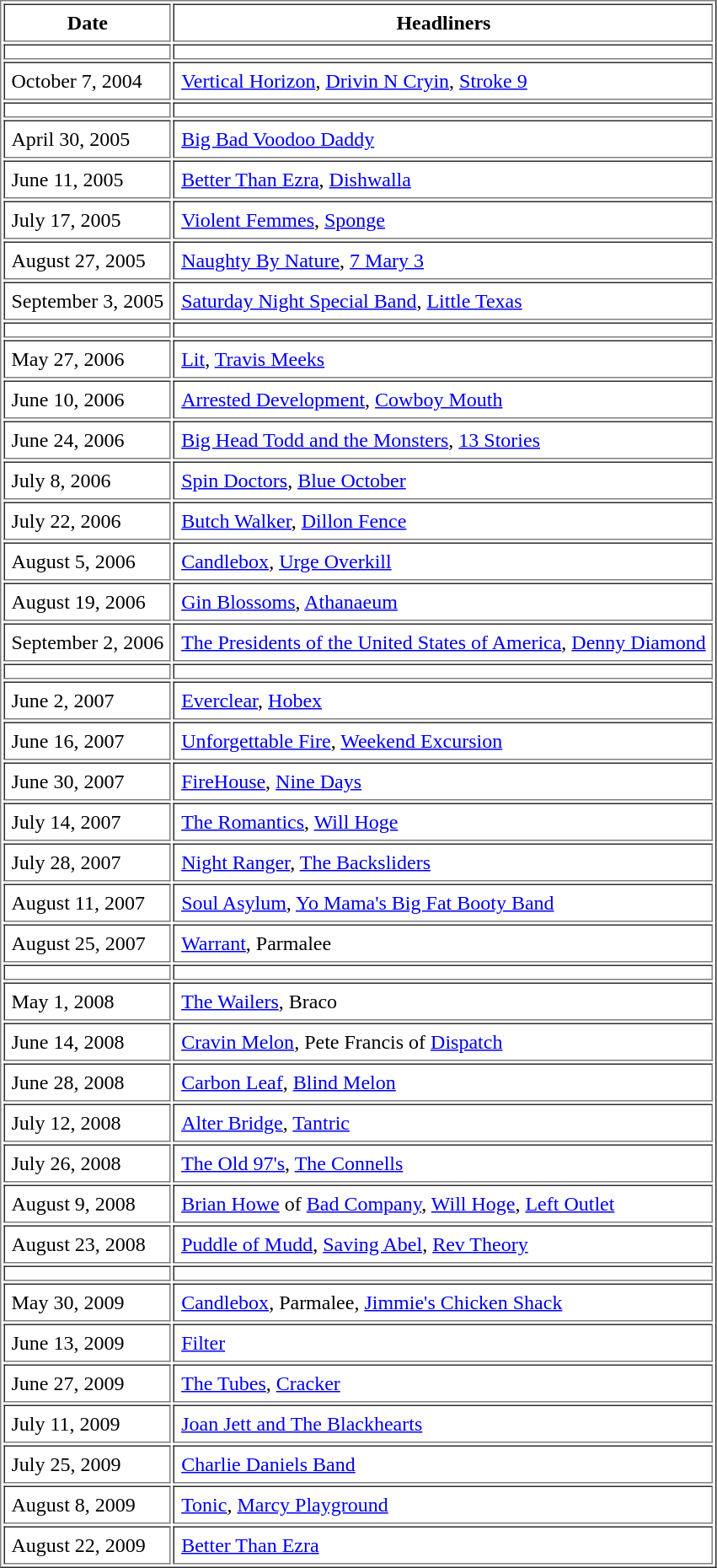<table border="1" cellpadding="5">
<tr>
<th>Date</th>
<th>Headliners</th>
</tr>
<tr>
<td></td>
<td></td>
</tr>
<tr>
<td>October 7, 2004</td>
<td><a href='#'>Vertical Horizon</a>, <a href='#'>Drivin N Cryin</a>, <a href='#'>Stroke 9</a></td>
</tr>
<tr>
<td></td>
<td></td>
</tr>
<tr>
<td>April 30, 2005</td>
<td><a href='#'>Big Bad Voodoo Daddy</a></td>
</tr>
<tr>
<td>June 11, 2005</td>
<td><a href='#'>Better Than Ezra</a>, <a href='#'>Dishwalla</a></td>
</tr>
<tr>
<td>July 17, 2005</td>
<td><a href='#'>Violent Femmes</a>, <a href='#'>Sponge</a></td>
</tr>
<tr>
<td>August 27, 2005</td>
<td><a href='#'>Naughty By Nature</a>, <a href='#'>7 Mary 3</a></td>
</tr>
<tr>
<td>September 3, 2005</td>
<td><a href='#'>Saturday Night Special Band</a>, <a href='#'>Little Texas</a></td>
</tr>
<tr>
<td></td>
<td></td>
</tr>
<tr>
<td>May 27, 2006</td>
<td><a href='#'>Lit</a>, <a href='#'>Travis Meeks</a></td>
</tr>
<tr>
<td>June 10, 2006</td>
<td><a href='#'>Arrested Development</a>, <a href='#'>Cowboy Mouth</a></td>
</tr>
<tr>
<td>June 24, 2006</td>
<td><a href='#'>Big Head Todd and the Monsters</a>, <a href='#'>13 Stories</a></td>
</tr>
<tr>
<td>July 8, 2006</td>
<td><a href='#'>Spin Doctors</a>, <a href='#'>Blue October</a></td>
</tr>
<tr>
<td>July 22, 2006</td>
<td><a href='#'>Butch Walker</a>, <a href='#'>Dillon Fence</a></td>
</tr>
<tr>
<td>August 5, 2006</td>
<td><a href='#'>Candlebox</a>, <a href='#'>Urge Overkill</a></td>
</tr>
<tr>
<td>August 19, 2006</td>
<td><a href='#'>Gin Blossoms</a>, <a href='#'>Athanaeum</a></td>
</tr>
<tr>
<td>September 2, 2006</td>
<td><a href='#'>The Presidents of the United States of America</a>, <a href='#'>Denny Diamond</a></td>
</tr>
<tr>
<td></td>
<td></td>
</tr>
<tr>
<td>June 2, 2007</td>
<td><a href='#'>Everclear</a>, <a href='#'>Hobex</a></td>
</tr>
<tr>
<td>June 16, 2007</td>
<td><a href='#'>Unforgettable Fire</a>, <a href='#'>Weekend Excursion</a></td>
</tr>
<tr>
<td>June 30, 2007</td>
<td><a href='#'>FireHouse</a>, <a href='#'>Nine Days</a></td>
</tr>
<tr>
<td>July 14, 2007</td>
<td><a href='#'>The Romantics</a>, <a href='#'>Will Hoge</a></td>
</tr>
<tr>
<td>July 28, 2007</td>
<td><a href='#'>Night Ranger</a>, <a href='#'>The Backsliders</a></td>
</tr>
<tr>
<td>August 11, 2007</td>
<td><a href='#'>Soul Asylum</a>, <a href='#'>Yo Mama's Big Fat Booty Band</a></td>
</tr>
<tr>
<td>August 25, 2007</td>
<td><a href='#'>Warrant</a>, Parmalee</td>
</tr>
<tr>
<td></td>
<td></td>
</tr>
<tr>
<td>May 1, 2008</td>
<td><a href='#'>The Wailers</a>, Braco</td>
</tr>
<tr>
<td>June 14, 2008</td>
<td><a href='#'>Cravin Melon</a>, Pete Francis of <a href='#'>Dispatch</a></td>
</tr>
<tr>
<td>June 28, 2008</td>
<td><a href='#'>Carbon Leaf</a>, <a href='#'>Blind Melon</a></td>
</tr>
<tr>
<td>July 12, 2008</td>
<td><a href='#'>Alter Bridge</a>, <a href='#'>Tantric</a></td>
</tr>
<tr>
<td>July 26, 2008</td>
<td><a href='#'>The Old 97's</a>, <a href='#'>The Connells</a></td>
</tr>
<tr>
<td>August 9, 2008</td>
<td><a href='#'>Brian Howe</a> of <a href='#'>Bad Company</a>, <a href='#'>Will Hoge</a>, <a href='#'>Left Outlet</a></td>
</tr>
<tr>
<td>August 23, 2008</td>
<td><a href='#'>Puddle of Mudd</a>, <a href='#'>Saving Abel</a>, <a href='#'>Rev Theory</a></td>
</tr>
<tr>
<td></td>
<td></td>
</tr>
<tr>
<td>May 30, 2009</td>
<td><a href='#'>Candlebox</a>, Parmalee, <a href='#'>Jimmie's Chicken Shack</a></td>
</tr>
<tr>
<td>June 13, 2009</td>
<td><a href='#'>Filter</a></td>
</tr>
<tr>
<td>June 27, 2009</td>
<td><a href='#'>The Tubes</a>, <a href='#'>Cracker</a></td>
</tr>
<tr>
<td>July 11, 2009</td>
<td><a href='#'>Joan Jett and The Blackhearts</a></td>
</tr>
<tr>
<td>July 25, 2009</td>
<td><a href='#'>Charlie Daniels Band</a></td>
</tr>
<tr>
<td>August 8, 2009</td>
<td><a href='#'>Tonic</a>, <a href='#'>Marcy Playground</a></td>
</tr>
<tr>
<td>August 22, 2009</td>
<td><a href='#'>Better Than Ezra</a></td>
</tr>
</table>
